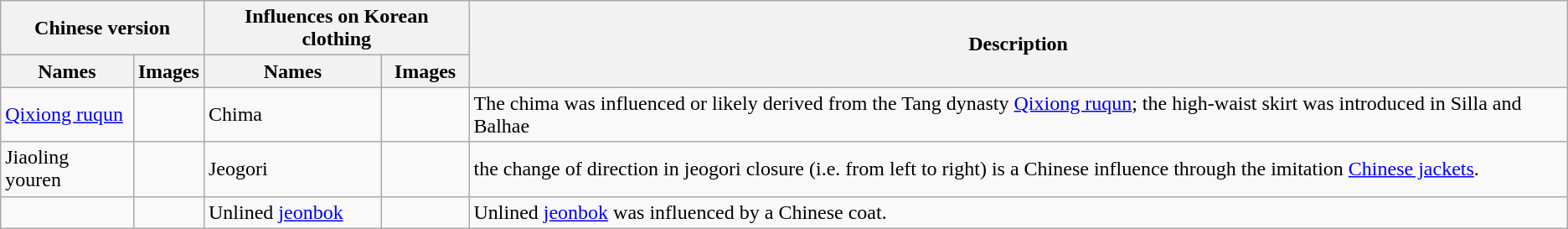<table class="wikitable">
<tr>
<th colspan="2">Chinese version</th>
<th colspan="2">Influences on Korean clothing</th>
<th rowspan="2">Description</th>
</tr>
<tr>
<th>Names</th>
<th>Images</th>
<th>Names</th>
<th>Images</th>
</tr>
<tr>
<td><a href='#'>Qixiong ruqun</a></td>
<td></td>
<td>Chima</td>
<td></td>
<td>The chima was influenced or likely derived from the Tang dynasty <a href='#'>Qixiong ruqun</a>; the high-waist skirt was introduced in Silla and Balhae</td>
</tr>
<tr>
<td>Jiaoling youren</td>
<td></td>
<td>Jeogori</td>
<td></td>
<td>the change of direction in jeogori closure (i.e. from left to right) is a Chinese influence through the imitation <a href='#'>Chinese jackets</a>.</td>
</tr>
<tr>
<td></td>
<td></td>
<td>Unlined  <a href='#'>jeonbok</a></td>
<td></td>
<td>Unlined  <a href='#'>jeonbok</a> was influenced by a Chinese coat.</td>
</tr>
</table>
